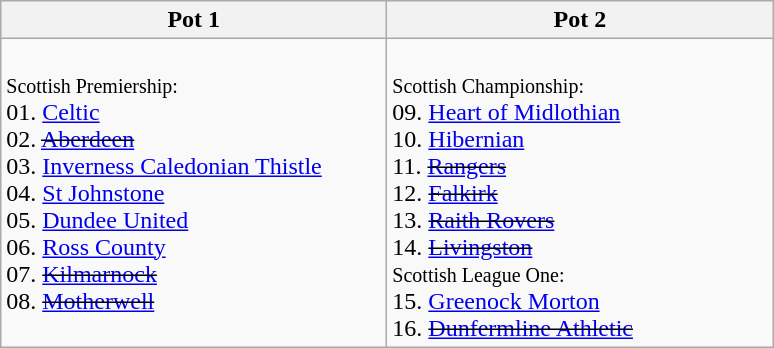<table class="wikitable">
<tr>
<th width="250px">Pot 1</th>
<th width="250px">Pot 2</th>
</tr>
<tr>
<td valign=top><br><small>Scottish Premiership:</small><br>
01. <a href='#'>Celtic</a><br>
02. <del><a href='#'>Aberdeen</a></del><br>
03. <a href='#'>Inverness Caledonian Thistle</a><br>
04. <a href='#'>St Johnstone</a><br>
05. <a href='#'>Dundee United</a><br>
06. <a href='#'>Ross County</a><br>
07. <del><a href='#'>Kilmarnock</a></del><br>
08. <del><a href='#'>Motherwell</a></del></td>
<td valign=top><br><small>Scottish Championship:</small><br>
09. <a href='#'>Heart of Midlothian</a><br>
10. <a href='#'>Hibernian</a><br>
11. <del><a href='#'>Rangers</a></del><br>
12. <del><a href='#'>Falkirk</a></del><br>
13. <del><a href='#'>Raith Rovers</a></del><br>
14. <del><a href='#'>Livingston</a></del><br><small>Scottish League One:</small><br>
15. <a href='#'>Greenock Morton</a><br>
16. <del><a href='#'>Dunfermline Athletic</a></del><br></td>
</tr>
</table>
